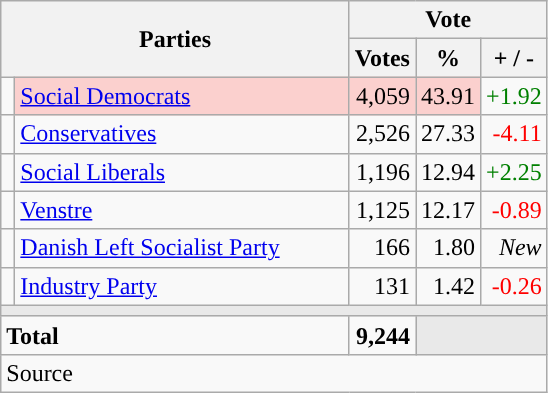<table class="wikitable" style="text-align:right;">
<tr>
<th style="text-align:centre;" rowspan="2" colspan="2" width="225">Parties</th>
<th colspan="3">Vote</th>
</tr>
<tr>
<th width="15">Votes</th>
<th width="15">%</th>
<th width="15">+ / -</th>
</tr>
<tr>
<td width="2" style="color:inherit;background:"></td>
<td bgcolor=#fbd0ce  align="left"><a href='#'>Social Democrats</a></td>
<td bgcolor=#fbd0ce>4,059</td>
<td bgcolor=#fbd0ce>43.91</td>
<td style=color:green;>+1.92</td>
</tr>
<tr>
<td width="2" style="color:inherit;background:"></td>
<td align="left"><a href='#'>Conservatives</a></td>
<td>2,526</td>
<td>27.33</td>
<td style=color:red;>-4.11</td>
</tr>
<tr>
<td width="2" style="color:inherit;background:"></td>
<td align="left"><a href='#'>Social Liberals</a></td>
<td>1,196</td>
<td>12.94</td>
<td style=color:green;>+2.25</td>
</tr>
<tr>
<td width="2" style="color:inherit;background:"></td>
<td align="left"><a href='#'>Venstre</a></td>
<td>1,125</td>
<td>12.17</td>
<td style=color:red;>-0.89</td>
</tr>
<tr>
<td width="2" style="color:inherit;background:"></td>
<td align="left"><a href='#'>Danish Left Socialist Party</a></td>
<td>166</td>
<td>1.80</td>
<td><em>New</em></td>
</tr>
<tr>
<td width="2" style="color:inherit;background:"></td>
<td align="left"><a href='#'>Industry Party</a></td>
<td>131</td>
<td>1.42</td>
<td style=color:red;>-0.26</td>
</tr>
<tr>
<td colspan="7" bgcolor="#E9E9E9"></td>
</tr>
<tr>
<td align="left" colspan="2"><strong>Total</strong></td>
<td><strong>9,244</strong></td>
<td bgcolor="#E9E9E9" colspan="2"></td>
</tr>
<tr>
<td align="left" colspan="6">Source</td>
</tr>
</table>
